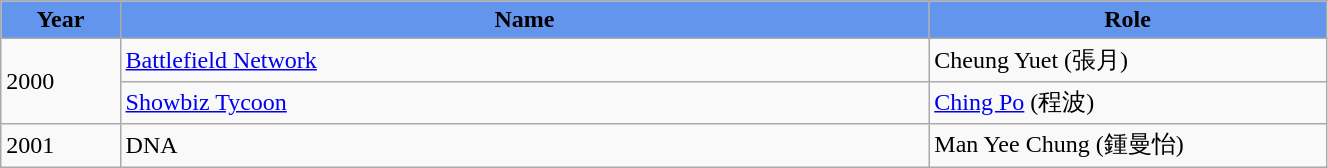<table class="wikitable" width="70%">
<tr style="background:cornflowerblue; colour:white" align=center>
<td style="width:9%"><strong>Year</strong></td>
<td><strong>Name</strong></td>
<td style="width:30%"><strong>Role</strong></td>
</tr>
<tr>
<td rowspan="2">2000</td>
<td><a href='#'>Battlefield Network</a></td>
<td>Cheung Yuet (張月)</td>
</tr>
<tr>
<td><a href='#'>Showbiz Tycoon</a></td>
<td><a href='#'>Ching Po</a> (程波)</td>
</tr>
<tr>
<td>2001</td>
<td>DNA</td>
<td>Man Yee Chung (鍾曼怡)</td>
</tr>
</table>
